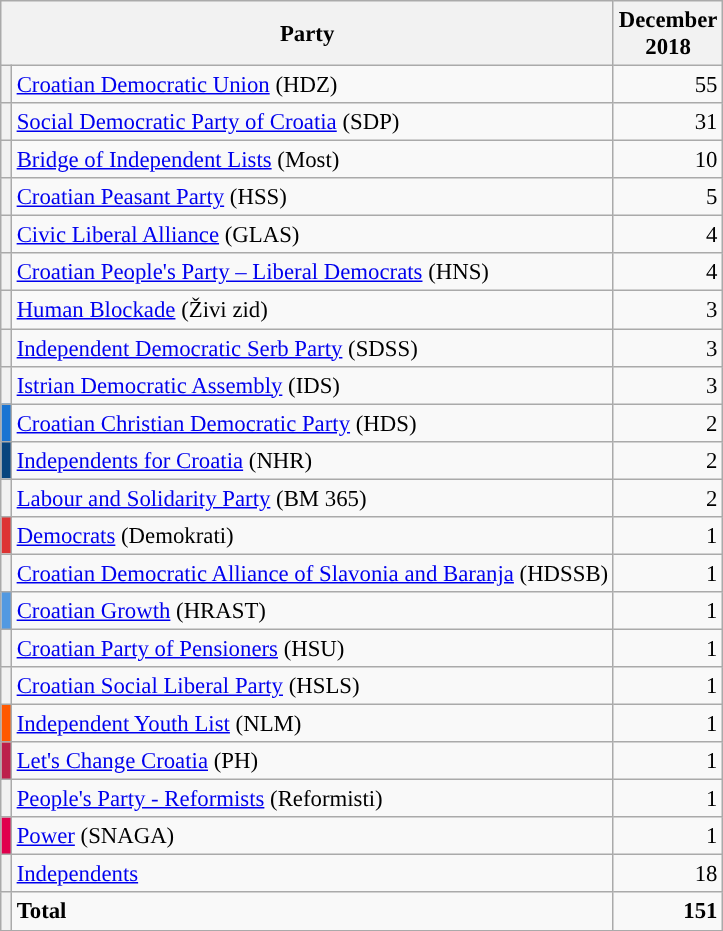<table class="wikitable" style="font-size: 95%;">
<tr>
<th colspan=2>Party</th>
<th>December<br> 2018</th>
</tr>
<tr>
<th style="background-color: "></th>
<td><a href='#'>Croatian Democratic Union</a> (HDZ)</td>
<td align="right">55</td>
</tr>
<tr>
<th style="background-color: "></th>
<td><a href='#'>Social Democratic Party of Croatia</a> (SDP)</td>
<td align="right">31</td>
</tr>
<tr>
<th style="background-color: "></th>
<td><a href='#'>Bridge of Independent Lists</a> (Most)</td>
<td align="right">10</td>
</tr>
<tr>
<th style="background-color: "></th>
<td><a href='#'>Croatian Peasant Party</a> (HSS)</td>
<td align="right">5</td>
</tr>
<tr>
<th style="background-color: "></th>
<td><a href='#'>Civic Liberal Alliance</a> (GLAS)</td>
<td align="right">4</td>
</tr>
<tr>
<th style="background-color: "></th>
<td><a href='#'>Croatian People's Party – Liberal Democrats</a> (HNS)</td>
<td align="right">4</td>
</tr>
<tr>
<th style="background-color: "></th>
<td><a href='#'>Human Blockade</a> (Živi zid)</td>
<td align="right">3</td>
</tr>
<tr>
<th style="background-color: "></th>
<td><a href='#'>Independent Democratic Serb Party</a> (SDSS)</td>
<td align="right">3</td>
</tr>
<tr>
<th style="background-color: "></th>
<td><a href='#'>Istrian Democratic Assembly</a> (IDS)</td>
<td align="right">3</td>
</tr>
<tr>
<th style="background-color: #1974D2"></th>
<td><a href='#'>Croatian Christian Democratic Party</a> (HDS)</td>
<td align="right">2</td>
</tr>
<tr>
<th style="background-color: #08457E"></th>
<td><a href='#'>Independents for Croatia</a> (NHR)</td>
<td align="right">2</td>
</tr>
<tr>
<th style="background-color: "></th>
<td><a href='#'>Labour and Solidarity Party</a> (BM 365)</td>
<td align="right">2</td>
</tr>
<tr>
<th style="background-color: #DD3333"></th>
<td><a href='#'>Democrats</a> (Demokrati)</td>
<td align="right">1</td>
</tr>
<tr>
<th style="background-color: "></th>
<td><a href='#'>Croatian Democratic Alliance of Slavonia and Baranja</a> (HDSSB)</td>
<td align="right">1</td>
</tr>
<tr>
<th style="background-color: #5299E1"></th>
<td><a href='#'>Croatian Growth</a> (HRAST)</td>
<td align="right">1</td>
</tr>
<tr>
<th style="background-color: "></th>
<td><a href='#'>Croatian Party of Pensioners</a> (HSU)</td>
<td align="right">1</td>
</tr>
<tr>
<th style="background-color: "></th>
<td><a href='#'>Croatian Social Liberal Party</a> (HSLS)</td>
<td align="right">1</td>
</tr>
<tr>
<th style="background-color: #FF5800"></th>
<td><a href='#'>Independent Youth List</a> (NLM)</td>
<td align="right">1</td>
</tr>
<tr>
<th style="background-color: #BC204B"></th>
<td><a href='#'>Let's Change Croatia</a> (PH)</td>
<td align="right">1</td>
</tr>
<tr>
<th style="background-color: "></th>
<td><a href='#'>People's Party - Reformists</a> (Reformisti)</td>
<td align="right">1</td>
</tr>
<tr>
<th style="background-color: #E0004D"></th>
<td><a href='#'>Power</a> (SNAGA)</td>
<td align="right">1</td>
</tr>
<tr>
<th style="background-color: "></th>
<td><a href='#'>Independents</a></td>
<td align="right">18</td>
</tr>
<tr>
<th style="background-color: "></th>
<td><strong>Total</strong></td>
<td align="right"><strong>151</strong></td>
</tr>
<tr>
</tr>
</table>
